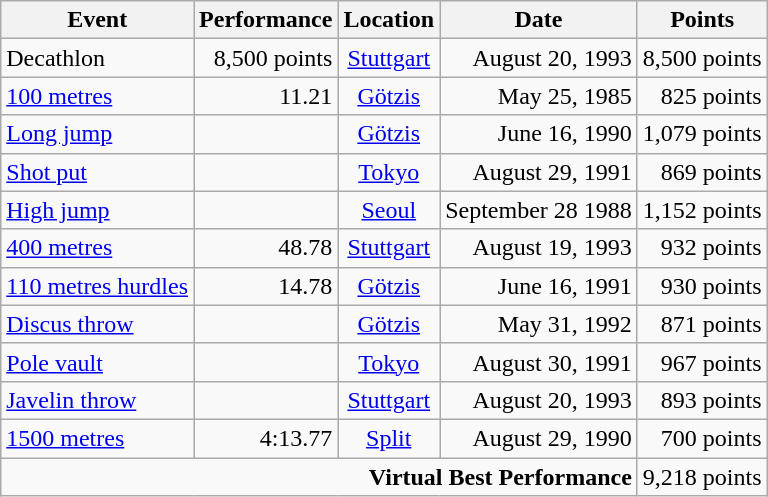<table class="wikitable">
<tr>
<th>Event</th>
<th>Performance</th>
<th>Location</th>
<th>Date</th>
<th>Points</th>
</tr>
<tr>
<td>Decathlon</td>
<td align=right>8,500 points</td>
<td align=center><a href='#'> Stuttgart</a></td>
<td align=right>August 20, 1993</td>
<td align=right>8,500 points</td>
</tr>
<tr>
<td><a href='#'>100 metres</a></td>
<td align=right>11.21</td>
<td align=center><a href='#'>Götzis</a></td>
<td align=right>May 25, 1985</td>
<td align=right>825 points</td>
</tr>
<tr>
<td><a href='#'>Long jump</a></td>
<td align=right></td>
<td align=center><a href='#'>Götzis</a></td>
<td align=right>June 16, 1990</td>
<td align=right>1,079 points</td>
</tr>
<tr>
<td><a href='#'>Shot put</a></td>
<td align=right></td>
<td align=center><a href='#'>Tokyo</a></td>
<td align=right>August 29, 1991</td>
<td align=right>869 points</td>
</tr>
<tr>
<td><a href='#'>High jump</a></td>
<td align=right></td>
<td align=center><a href='#'> Seoul</a></td>
<td align=right>September 28 1988</td>
<td align=right>1,152 points</td>
</tr>
<tr>
<td><a href='#'>400 metres</a></td>
<td align=right>48.78</td>
<td align=center><a href='#'> Stuttgart</a></td>
<td align=right>August 19, 1993</td>
<td align=right>932 points</td>
</tr>
<tr>
<td><a href='#'>110 metres hurdles</a></td>
<td align=right>14.78</td>
<td align=center><a href='#'>Götzis</a></td>
<td align=right>June 16, 1991</td>
<td align=right>930 points</td>
</tr>
<tr>
<td><a href='#'>Discus throw</a></td>
<td align=right></td>
<td align=center><a href='#'>Götzis</a></td>
<td align=right>May 31, 1992</td>
<td align=right>871 points</td>
</tr>
<tr>
<td><a href='#'>Pole vault</a></td>
<td align=right></td>
<td align=center><a href='#'>Tokyo</a></td>
<td align=right>August 30, 1991</td>
<td align=right>967 points</td>
</tr>
<tr>
<td><a href='#'>Javelin throw</a></td>
<td align=right></td>
<td align=center><a href='#'> Stuttgart</a></td>
<td align=right>August 20, 1993</td>
<td align=right>893 points</td>
</tr>
<tr>
<td><a href='#'>1500 metres</a></td>
<td align=right>4:13.77</td>
<td align=center><a href='#'> Split</a></td>
<td align=right>August 29, 1990</td>
<td align=right>700 points</td>
</tr>
<tr>
<td colspan=4 align=right><strong>Virtual Best Performance</strong></td>
<td align=right>9,218 points</td>
</tr>
</table>
